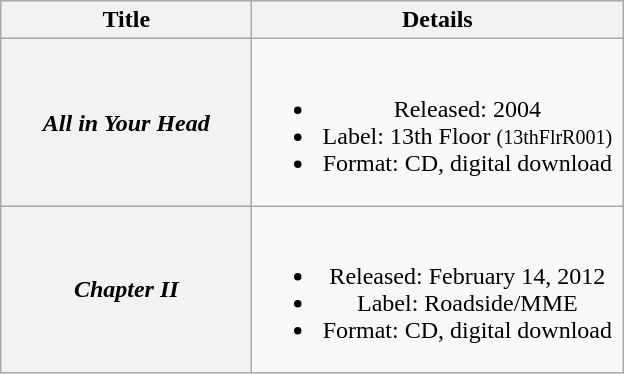<table class="wikitable plainrowheaders" style="text-align:center;">
<tr>
<th scope="col" style="width:10em;">Title</th>
<th scope="col" style="width:15em;">Details</th>
</tr>
<tr>
<th scope="row"><em>All in Your Head</em></th>
<td><br><ul><li>Released: 2004</li><li>Label: 13th Floor <small>(13thFlrR001)</small></li><li>Format: CD, digital download</li></ul></td>
</tr>
<tr>
<th scope="row"><em>Chapter II</em></th>
<td><br><ul><li>Released: February 14, 2012</li><li>Label: Roadside/MME</li><li>Format: CD, digital download</li></ul></td>
</tr>
</table>
